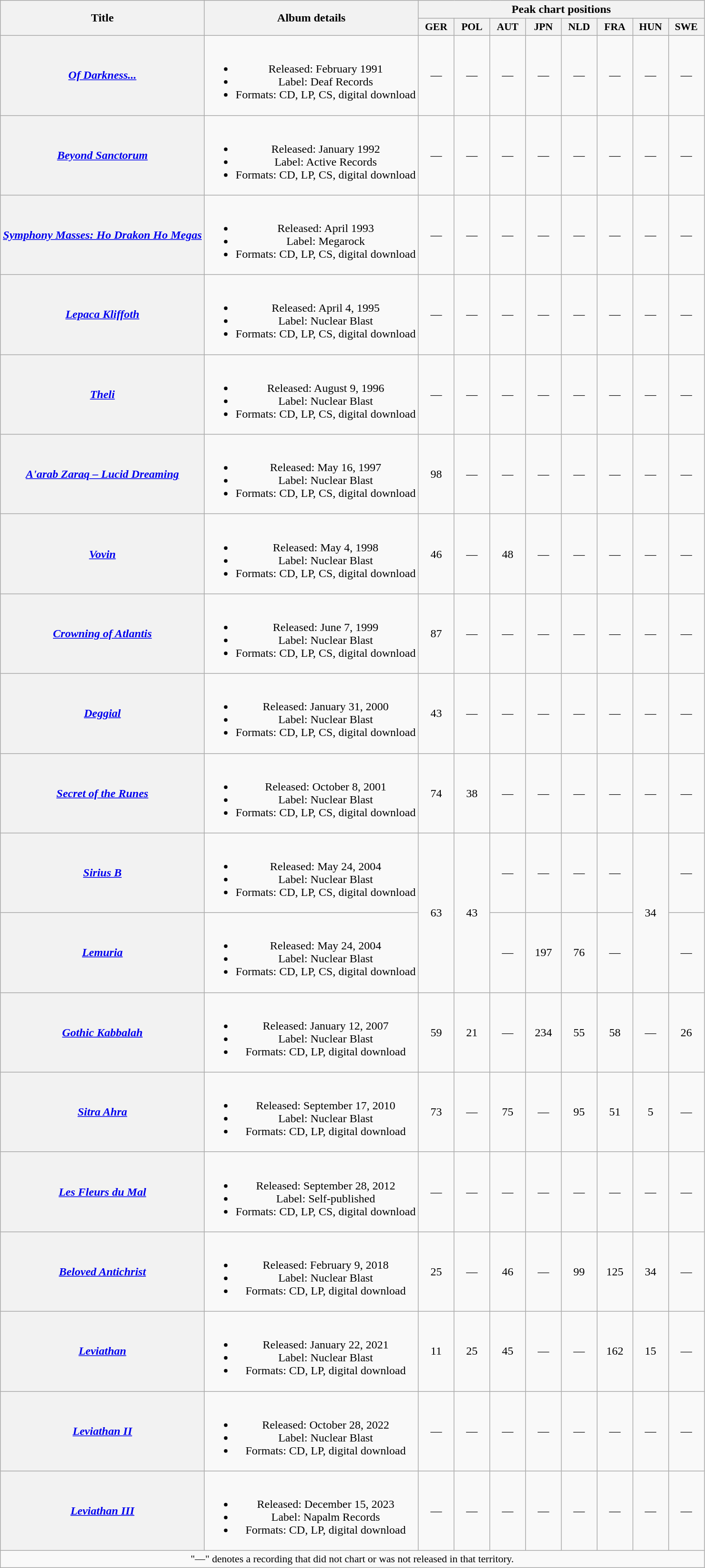<table class="wikitable plainrowheaders" style="text-align:center;">
<tr>
<th scope="col" rowspan="2">Title</th>
<th scope="col" rowspan="2">Album details</th>
<th scope="col" colspan="8">Peak chart positions</th>
</tr>
<tr>
<th scope="col" style="width:3em;font-size:90%;">GER<br></th>
<th scope="col" style="width:3em;font-size:90%;">POL<br></th>
<th scope="col" style="width:3em;font-size:90%;">AUT<br></th>
<th scope="col" style="width:3em;font-size:90%;">JPN<br></th>
<th scope="col" style="width:3em;font-size:90%;">NLD<br></th>
<th scope="col" style="width:3em;font-size:90%;">FRA<br></th>
<th scope="col" style="width:3em;font-size:90%;">HUN<br></th>
<th scope="col" style="width:3em;font-size:90%;">SWE<br></th>
</tr>
<tr>
<th scope="row"><em><a href='#'>Of Darkness...</a></em></th>
<td><br><ul><li>Released: February 1991</li><li>Label: Deaf Records</li><li>Formats: CD, LP, CS, digital download</li></ul></td>
<td>—</td>
<td>—</td>
<td>—</td>
<td>—</td>
<td>—</td>
<td>—</td>
<td>—</td>
<td>—</td>
</tr>
<tr>
<th scope="row"><em><a href='#'>Beyond Sanctorum</a></em></th>
<td><br><ul><li>Released: January 1992</li><li>Label: Active Records</li><li>Formats: CD, LP, CS, digital download</li></ul></td>
<td>—</td>
<td>—</td>
<td>—</td>
<td>—</td>
<td>—</td>
<td>—</td>
<td>—</td>
<td>—</td>
</tr>
<tr>
<th scope="row"><em><a href='#'>Symphony Masses: Ho Drakon Ho Megas</a></em></th>
<td><br><ul><li>Released: April 1993</li><li>Label: Megarock</li><li>Formats: CD, LP, CS, digital download</li></ul></td>
<td>—</td>
<td>—</td>
<td>—</td>
<td>—</td>
<td>—</td>
<td>—</td>
<td>—</td>
<td>—</td>
</tr>
<tr>
<th scope="row"><em><a href='#'>Lepaca Kliffoth</a></em></th>
<td><br><ul><li>Released: April 4, 1995</li><li>Label: Nuclear Blast</li><li>Formats: CD, LP, CS, digital download</li></ul></td>
<td>—</td>
<td>—</td>
<td>—</td>
<td>—</td>
<td>—</td>
<td>—</td>
<td>—</td>
<td>—</td>
</tr>
<tr>
<th scope="row"><em><a href='#'>Theli</a></em></th>
<td><br><ul><li>Released: August 9, 1996</li><li>Label: Nuclear Blast</li><li>Formats: CD, LP, CS, digital download</li></ul></td>
<td>—</td>
<td>—</td>
<td>—</td>
<td>—</td>
<td>—</td>
<td>—</td>
<td>—</td>
<td>—</td>
</tr>
<tr>
<th scope="row"><em><a href='#'>A'arab Zaraq – Lucid Dreaming</a></em></th>
<td><br><ul><li>Released: May 16, 1997</li><li>Label: Nuclear Blast</li><li>Formats: CD, LP, CS, digital download</li></ul></td>
<td>98</td>
<td>—</td>
<td>—</td>
<td>—</td>
<td>—</td>
<td>—</td>
<td>—</td>
<td>—</td>
</tr>
<tr>
<th scope="row"><em><a href='#'>Vovin</a></em></th>
<td><br><ul><li>Released: May 4, 1998</li><li>Label: Nuclear Blast</li><li>Formats: CD, LP, CS, digital download</li></ul></td>
<td>46</td>
<td>—</td>
<td>48</td>
<td>—</td>
<td>—</td>
<td>—</td>
<td>—</td>
<td>—</td>
</tr>
<tr>
<th scope="row"><em><a href='#'>Crowning of Atlantis</a></em></th>
<td><br><ul><li>Released: June 7, 1999</li><li>Label: Nuclear Blast</li><li>Formats: CD, LP, CS, digital download</li></ul></td>
<td>87</td>
<td>—</td>
<td>—</td>
<td>—</td>
<td>—</td>
<td>—</td>
<td>—</td>
<td>—</td>
</tr>
<tr>
<th scope="row"><em><a href='#'>Deggial</a></em></th>
<td><br><ul><li>Released: January 31, 2000</li><li>Label: Nuclear Blast</li><li>Formats: CD, LP, CS, digital download</li></ul></td>
<td>43</td>
<td>—</td>
<td>—</td>
<td>—</td>
<td>—</td>
<td>—</td>
<td>—</td>
<td>—</td>
</tr>
<tr>
<th scope="row"><em><a href='#'>Secret of the Runes</a></em></th>
<td><br><ul><li>Released: October 8, 2001</li><li>Label: Nuclear Blast</li><li>Formats: CD, LP, CS, digital download</li></ul></td>
<td>74</td>
<td>38</td>
<td>—</td>
<td>—</td>
<td>—</td>
<td>—</td>
<td>—</td>
<td>—</td>
</tr>
<tr>
<th scope="row"><em><a href='#'>Sirius B</a></em></th>
<td><br><ul><li>Released: May 24, 2004</li><li>Label: Nuclear Blast</li><li>Formats: CD, LP, CS, digital download</li></ul></td>
<td rowspan=2>63</td>
<td rowspan=2>43</td>
<td>—</td>
<td>—</td>
<td>—</td>
<td>—</td>
<td rowspan=2>34</td>
<td>—</td>
</tr>
<tr>
<th scope="row"><em><a href='#'>Lemuria</a></em></th>
<td><br><ul><li>Released: May 24, 2004</li><li>Label: Nuclear Blast</li><li>Formats: CD, LP, CS, digital download</li></ul></td>
<td>—</td>
<td>197</td>
<td>76</td>
<td>—</td>
<td>—</td>
</tr>
<tr>
<th scope="row"><em><a href='#'>Gothic Kabbalah</a></em></th>
<td><br><ul><li>Released: January 12, 2007</li><li>Label: Nuclear Blast</li><li>Formats: CD, LP, digital download</li></ul></td>
<td>59</td>
<td>21</td>
<td>—</td>
<td>234</td>
<td>55</td>
<td>58</td>
<td>—</td>
<td>26</td>
</tr>
<tr>
<th scope="row"><em><a href='#'>Sitra Ahra</a></em></th>
<td><br><ul><li>Released: September 17, 2010</li><li>Label: Nuclear Blast</li><li>Formats: CD, LP, digital download</li></ul></td>
<td>73</td>
<td>—</td>
<td>75</td>
<td>—</td>
<td>95</td>
<td>51</td>
<td>5</td>
<td>—</td>
</tr>
<tr>
<th scope="row"><em><a href='#'>Les Fleurs du Mal</a></em></th>
<td><br><ul><li>Released: September 28, 2012</li><li>Label: Self-published</li><li>Formats: CD, LP, CS, digital download</li></ul></td>
<td>—</td>
<td>—</td>
<td>—</td>
<td>—</td>
<td>—</td>
<td>—</td>
<td>—</td>
<td>—</td>
</tr>
<tr>
<th scope="row"><em><a href='#'>Beloved Antichrist</a></em></th>
<td><br><ul><li>Released: February 9, 2018</li><li>Label: Nuclear Blast</li><li>Formats: CD, LP, digital download</li></ul></td>
<td>25</td>
<td>—</td>
<td>46</td>
<td>—</td>
<td>99</td>
<td>125</td>
<td>34</td>
<td>—</td>
</tr>
<tr>
<th scope="row"><em><a href='#'>Leviathan</a></em></th>
<td><br><ul><li>Released: January 22, 2021</li><li>Label: Nuclear Blast</li><li>Formats: CD, LP, digital download</li></ul></td>
<td>11</td>
<td>25</td>
<td>45</td>
<td>—</td>
<td>—</td>
<td>162</td>
<td>15</td>
<td>—</td>
</tr>
<tr>
<th scope="row"><em><a href='#'>Leviathan II</a></em></th>
<td><br><ul><li>Released: October 28, 2022</li><li>Label: Nuclear Blast</li><li>Formats: CD, LP, digital download</li></ul></td>
<td>—</td>
<td>—</td>
<td>—</td>
<td>—</td>
<td>—</td>
<td>—</td>
<td>—</td>
<td>—</td>
</tr>
<tr>
<th scope="row"><em><a href='#'>Leviathan III</a></em></th>
<td><br><ul><li>Released: December 15, 2023</li><li>Label: Napalm Records</li><li>Formats: CD, LP, digital download</li></ul></td>
<td>—</td>
<td>—</td>
<td>—</td>
<td>—</td>
<td>—</td>
<td>—</td>
<td>—</td>
<td>—</td>
</tr>
<tr>
<td colspan="10" style="font-size:90%">"—" denotes a recording that did not chart or was not released in that territory.</td>
</tr>
</table>
